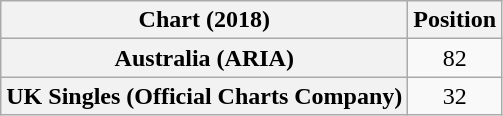<table class="wikitable sortable plainrowheaders" style="text-align:center">
<tr>
<th scope="col">Chart (2018)</th>
<th scope="col">Position</th>
</tr>
<tr>
<th scope="row">Australia (ARIA)</th>
<td>82</td>
</tr>
<tr>
<th scope="row">UK Singles (Official Charts Company)</th>
<td>32</td>
</tr>
</table>
